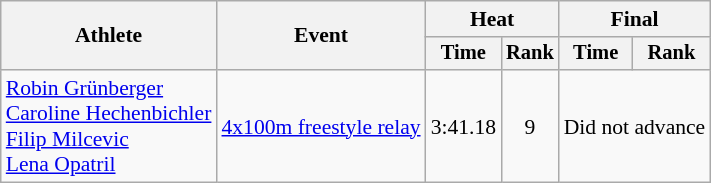<table class=wikitable style="font-size:90%">
<tr>
<th rowspan="2">Athlete</th>
<th rowspan="2">Event</th>
<th colspan="2">Heat</th>
<th colspan="2">Final</th>
</tr>
<tr style="font-size:95%">
<th>Time</th>
<th>Rank</th>
<th>Time</th>
<th>Rank</th>
</tr>
<tr align=center>
<td align=left><a href='#'>Robin Grünberger</a><br><a href='#'>Caroline Hechenbichler</a><br><a href='#'>Filip Milcevic</a><br><a href='#'>Lena Opatril</a></td>
<td align=left><a href='#'>4x100m freestyle relay</a></td>
<td>3:41.18</td>
<td>9</td>
<td colspan=2>Did not advance</td>
</tr>
</table>
